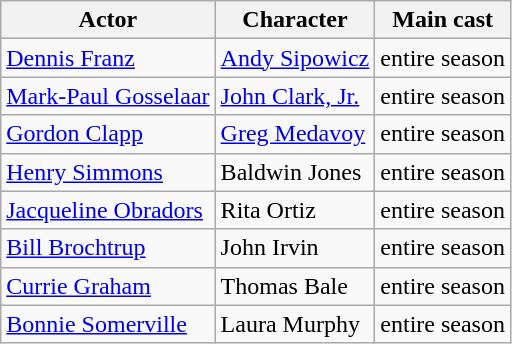<table class="wikitable sortable" border="1">
<tr>
<th>Actor</th>
<th>Character</th>
<th>Main cast</th>
</tr>
<tr>
<td><a href='#'>Dennis Franz</a></td>
<td><a href='#'>Andy Sipowicz</a></td>
<td>entire season</td>
</tr>
<tr>
<td><a href='#'>Mark-Paul Gosselaar</a></td>
<td><a href='#'>John Clark, Jr.</a></td>
<td>entire season</td>
</tr>
<tr>
<td><a href='#'>Gordon Clapp</a></td>
<td><a href='#'>Greg Medavoy</a></td>
<td>entire season</td>
</tr>
<tr>
<td><a href='#'>Henry Simmons</a></td>
<td>Baldwin Jones</td>
<td>entire season</td>
</tr>
<tr>
<td><a href='#'>Jacqueline Obradors</a></td>
<td>Rita Ortiz</td>
<td>entire season</td>
</tr>
<tr>
<td><a href='#'>Bill Brochtrup</a></td>
<td>John Irvin</td>
<td>entire season</td>
</tr>
<tr>
<td><a href='#'>Currie Graham</a></td>
<td>Thomas Bale</td>
<td>entire season</td>
</tr>
<tr>
<td><a href='#'>Bonnie Somerville</a></td>
<td>Laura Murphy</td>
<td>entire season</td>
</tr>
</table>
